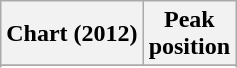<table class="wikitable sortable">
<tr>
<th>Chart (2012)</th>
<th>Peak<br>position</th>
</tr>
<tr>
</tr>
<tr>
</tr>
</table>
